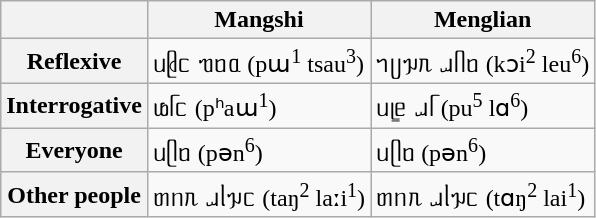<table class="wikitable">
<tr>
<th></th>
<th>Mangshi</th>
<th>Menglian</th>
</tr>
<tr>
<th>Reflexive</th>
<td>ᥙᥪᥴ ᥓᥝᥲ (pɯ<sup>1</sup> tsau<sup>3</sup>)</td>
<td>ᥐᥩᥭᥰ ᥘᥥᥝ (kɔi<sup>2</sup> leu<sup>6</sup>)</td>
</tr>
<tr>
<th>Interrogative</th>
<td>ᥚᥬᥴ (pʰaɯ<sup>1</sup>)</td>
<td>ᥙᥧᥱ ᥘᥬ (pu<sup>5</sup> lɑ<sup>6</sup>)</td>
</tr>
<tr>
<th>Everyone</th>
<td>ᥙᥫᥝ (pən<sup>6</sup>)</td>
<td>ᥙᥫᥝ (pən<sup>6</sup>)</td>
</tr>
<tr>
<th>Other people</th>
<td>ᥖᥒᥰ ᥘᥣᥭᥴ (taŋ<sup>2</sup> laːi<sup>1</sup>)</td>
<td>ᥖᥒᥰ ᥘᥣᥭᥴ (tɑŋ<sup>2</sup> lai<sup>1</sup>)</td>
</tr>
</table>
